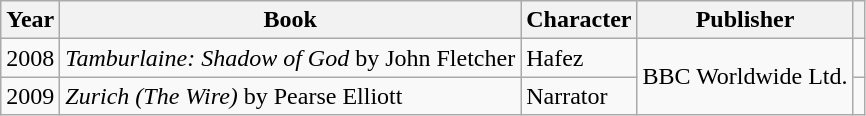<table class="wikitable" border="1">
<tr>
<th>Year</th>
<th>Book</th>
<th>Character</th>
<th>Publisher</th>
<th></th>
</tr>
<tr>
<td>2008</td>
<td><em>Tamburlaine: Shadow of God</em> by John Fletcher</td>
<td>Hafez</td>
<td rowspan="2">BBC Worldwide Ltd.</td>
<td></td>
</tr>
<tr>
<td>2009</td>
<td><em>Zurich (The Wire)</em> by Pearse Elliott</td>
<td>Narrator</td>
<td></td>
</tr>
</table>
